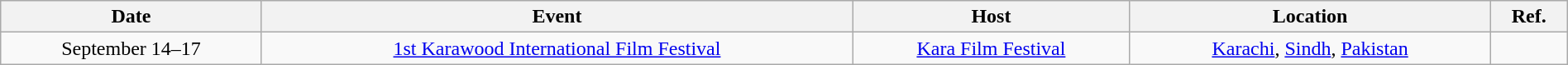<table class="wikitable sortable" style="text-align: center; width: 100%; margin: 1em auto 1em auto;">
<tr>
<th>Date</th>
<th>Event</th>
<th>Host</th>
<th>Location</th>
<th>Ref.</th>
</tr>
<tr>
<td>September 14–17</td>
<td><a href='#'>1st Karawood International Film Festival</a></td>
<td><a href='#'>Kara Film Festival</a></td>
<td><a href='#'>Karachi</a>, <a href='#'>Sindh</a>, <a href='#'>Pakistan</a></td>
<td></td>
</tr>
</table>
